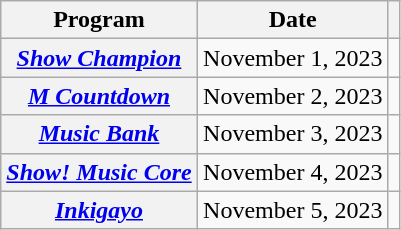<table class="wikitable plainrowheaders sortable" style="text-align:center;">
<tr>
<th scope="col">Program</th>
<th scope="col" width="120">Date</th>
<th class="unsortable" scope="col"></th>
</tr>
<tr>
<th scope="row"><em><a href='#'>Show Champion</a></em></th>
<td>November 1, 2023</td>
<td></td>
</tr>
<tr>
<th scope="row"><em><a href='#'>M Countdown</a></em></th>
<td>November 2, 2023</td>
<td></td>
</tr>
<tr>
<th scope="row"><em><a href='#'>Music Bank</a></em></th>
<td>November 3, 2023</td>
<td style="text-align:center"></td>
</tr>
<tr>
<th scope="row"><em><a href='#'>Show! Music Core</a></em></th>
<td>November 4, 2023</td>
<td style="text-align:center"></td>
</tr>
<tr>
<th scope="row"><em><a href='#'>Inkigayo</a></em></th>
<td>November 5, 2023</td>
<td style="text-align:center"></td>
</tr>
</table>
